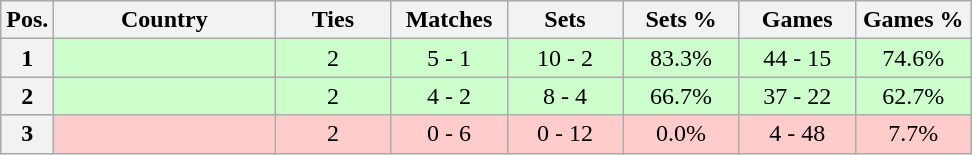<table class="wikitable nowrap" style=text-align:center>
<tr>
<th>Pos.</th>
<th width=140>Country</th>
<th width=70>Ties</th>
<th width=70>Matches</th>
<th width=70>Sets</th>
<th width=70>Sets %</th>
<th width=70>Games</th>
<th width=70>Games %</th>
</tr>
<tr style="background: #CCFFCC;">
<th>1</th>
<td align=left></td>
<td>2</td>
<td>5 -	1</td>
<td>10 -	2</td>
<td>83.3%</td>
<td>44 - 15</td>
<td>74.6%</td>
</tr>
<tr style="background: #CCFFCC;">
<th>2</th>
<td align=left></td>
<td>2</td>
<td>4 -	2</td>
<td>8 - 4</td>
<td>66.7%</td>
<td>37 - 22</td>
<td>62.7%</td>
</tr>
<tr style="background: #FFCCCC;">
<th>3</th>
<td align=left></td>
<td>2</td>
<td>0 -	6</td>
<td>0 - 12</td>
<td>0.0%</td>
<td>4 - 48</td>
<td>7.7%</td>
</tr>
</table>
